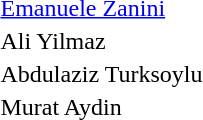<table>
<tr>
<th></th>
<td> <a href='#'>Emanuele Zanini</a></td>
</tr>
<tr>
<th></th>
<td>Ali Yilmaz</td>
</tr>
<tr>
<th></th>
<td>Abdulaziz Turksoylu</td>
</tr>
<tr>
<th></th>
<td>Murat Aydin</td>
</tr>
</table>
